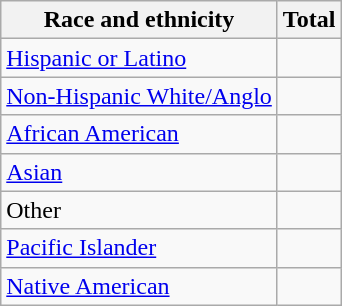<table class="wikitable floatright sortable collapsible"; text-align:right; font-size:80%;">
<tr>
<th>Race and ethnicity</th>
<th colspan="2" data-sort-type=number>Total</th>
</tr>
<tr>
<td><a href='#'>Hispanic or Latino</a></td>
<td align=right></td>
</tr>
<tr>
<td><a href='#'>Non-Hispanic White/Anglo</a></td>
<td align=right></td>
</tr>
<tr>
<td><a href='#'>African American</a></td>
<td align=right></td>
</tr>
<tr>
<td><a href='#'>Asian</a></td>
<td align=right></td>
</tr>
<tr>
<td>Other</td>
<td align=right></td>
</tr>
<tr>
<td><a href='#'>Pacific Islander</a></td>
<td align=right></td>
</tr>
<tr>
<td><a href='#'>Native American</a></td>
<td align=right></td>
</tr>
</table>
